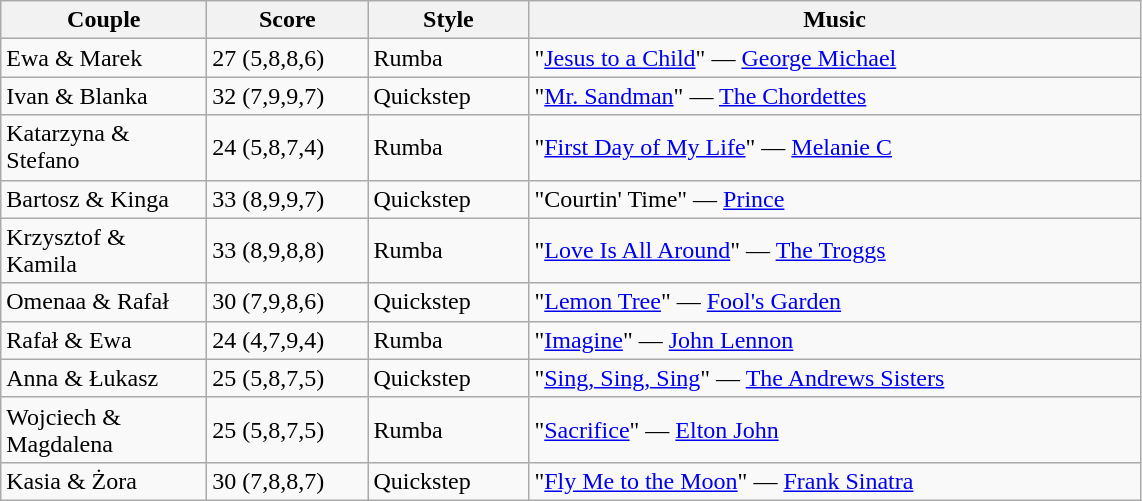<table class="wikitable">
<tr>
<th width="130">Couple</th>
<th width="100">Score</th>
<th width="100">Style</th>
<th width="400">Music</th>
</tr>
<tr>
<td>Ewa & Marek</td>
<td>27 (5,8,8,6)</td>
<td>Rumba</td>
<td>"<a href='#'>Jesus to a Child</a>" — <a href='#'>George Michael</a></td>
</tr>
<tr>
<td>Ivan & Blanka</td>
<td>32 (7,9,9,7)</td>
<td>Quickstep</td>
<td>"<a href='#'>Mr. Sandman</a>" — <a href='#'>The Chordettes</a></td>
</tr>
<tr>
<td>Katarzyna & Stefano</td>
<td>24 (5,8,7,4)</td>
<td>Rumba</td>
<td>"<a href='#'>First Day of My Life</a>" — <a href='#'>Melanie C</a></td>
</tr>
<tr>
<td>Bartosz & Kinga</td>
<td>33 (8,9,9,7)</td>
<td>Quickstep</td>
<td>"Courtin' Time" — <a href='#'>Prince</a></td>
</tr>
<tr>
<td>Krzysztof & Kamila</td>
<td>33 (8,9,8,8)</td>
<td>Rumba</td>
<td>"<a href='#'>Love Is All Around</a>" — <a href='#'>The Troggs</a></td>
</tr>
<tr>
<td>Omenaa & Rafał</td>
<td>30 (7,9,8,6)</td>
<td>Quickstep</td>
<td>"<a href='#'>Lemon Tree</a>" — <a href='#'>Fool's Garden</a></td>
</tr>
<tr>
<td>Rafał & Ewa</td>
<td>24 (4,7,9,4)</td>
<td>Rumba</td>
<td>"<a href='#'>Imagine</a>" — <a href='#'>John Lennon</a></td>
</tr>
<tr>
<td>Anna & Łukasz</td>
<td>25 (5,8,7,5)</td>
<td>Quickstep</td>
<td>"<a href='#'>Sing, Sing, Sing</a>" — <a href='#'>The Andrews Sisters</a></td>
</tr>
<tr>
<td>Wojciech & Magdalena</td>
<td>25 (5,8,7,5)</td>
<td>Rumba</td>
<td>"<a href='#'>Sacrifice</a>" — <a href='#'>Elton John</a></td>
</tr>
<tr>
<td>Kasia & Żora</td>
<td>30 (7,8,8,7)</td>
<td>Quickstep</td>
<td>"<a href='#'>Fly Me to the Moon</a>" — <a href='#'>Frank Sinatra</a></td>
</tr>
</table>
